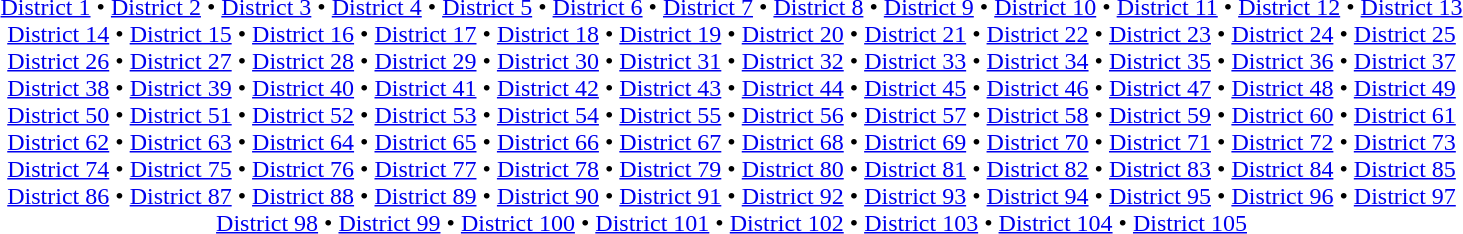<table id="toc" class="toc" summary="Contents">
<tr>
<td align=center><br><a href='#'>District 1</a> • <a href='#'>District 2</a> • <a href='#'>District 3</a> • <a href='#'>District 4</a> • <a href='#'>District 5</a> • <a href='#'>District 6</a> • <a href='#'>District 7</a> • <a href='#'>District 8</a> • <a href='#'>District 9</a> • <a href='#'>District 10</a> • <a href='#'>District 11</a> • <a href='#'>District 12</a> • <a href='#'>District 13</a><br><a href='#'>District 14</a> • <a href='#'>District 15</a> • <a href='#'>District 16</a> • <a href='#'>District 17</a> • <a href='#'>District 18</a> • <a href='#'>District 19</a> • <a href='#'>District 20</a> • <a href='#'>District 21</a> • <a href='#'>District 22</a> • <a href='#'>District 23</a> • <a href='#'>District 24</a> • <a href='#'>District 25</a><br><a href='#'>District 26</a> • <a href='#'>District 27</a> • <a href='#'>District 28</a> • <a href='#'>District 29</a> • <a href='#'>District 30</a> • <a href='#'>District 31</a> • <a href='#'>District 32</a> • <a href='#'>District 33</a> • <a href='#'>District 34</a> • <a href='#'>District 35</a> • <a href='#'>District 36</a> • <a href='#'>District 37</a><br><a href='#'>District 38</a> • <a href='#'>District 39</a> • <a href='#'>District 40</a> • <a href='#'>District 41</a> • <a href='#'>District 42</a> • <a href='#'>District 43</a> • <a href='#'>District 44</a> • <a href='#'>District 45</a> • <a href='#'>District 46</a> • <a href='#'>District 47</a> • <a href='#'>District 48</a> • <a href='#'>District 49</a><br><a href='#'>District 50</a> • <a href='#'>District 51</a> • <a href='#'>District 52</a> • <a href='#'>District 53</a> • <a href='#'>District 54</a> • <a href='#'>District 55</a> • <a href='#'>District 56</a> • <a href='#'>District 57</a> • <a href='#'>District 58</a> • <a href='#'>District 59</a> • <a href='#'>District 60</a> • <a href='#'>District 61</a><br><a href='#'>District 62</a> • <a href='#'>District 63</a> • <a href='#'>District 64</a> • <a href='#'>District 65</a> • <a href='#'>District 66</a> • <a href='#'>District 67</a> • <a href='#'>District 68</a> • <a href='#'>District 69</a> • <a href='#'>District 70</a> • <a href='#'>District 71</a> • <a href='#'>District 72</a> • <a href='#'>District 73</a><br><a href='#'>District 74</a> • <a href='#'>District 75</a> • <a href='#'>District 76</a> • <a href='#'>District 77</a> • <a href='#'>District 78</a> • <a href='#'>District 79</a> • <a href='#'>District 80</a> • <a href='#'>District 81</a> • <a href='#'>District 82</a> • <a href='#'>District 83</a> • <a href='#'>District 84</a> • <a href='#'>District 85</a><br><a href='#'>District 86</a> • <a href='#'>District 87</a> • <a href='#'>District 88</a> • <a href='#'>District 89</a> • <a href='#'>District 90</a> • <a href='#'>District 91</a> • <a href='#'>District 92</a> • <a href='#'>District 93</a> • <a href='#'>District 94</a> • <a href='#'>District 95</a> • <a href='#'>District 96</a> • <a href='#'>District 97</a><br><a href='#'>District 98</a> • <a href='#'>District 99</a> • <a href='#'>District 100</a> • <a href='#'>District 101</a> • <a href='#'>District 102</a> • <a href='#'>District 103</a> • <a href='#'>District 104</a> • <a href='#'>District 105</a></td>
</tr>
</table>
